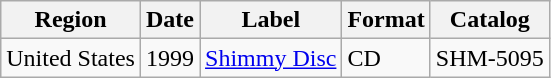<table class="wikitable">
<tr>
<th>Region</th>
<th>Date</th>
<th>Label</th>
<th>Format</th>
<th>Catalog</th>
</tr>
<tr>
<td>United States</td>
<td>1999</td>
<td><a href='#'>Shimmy Disc</a></td>
<td>CD</td>
<td>SHM-5095</td>
</tr>
</table>
